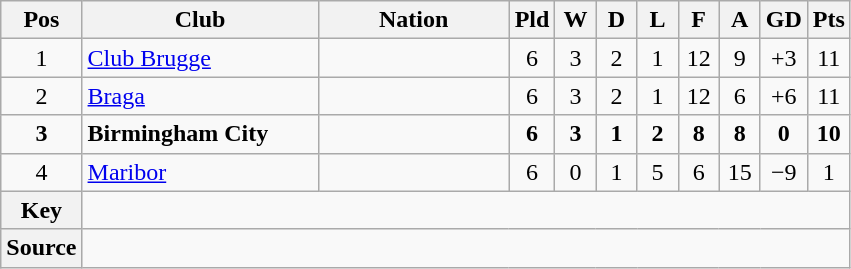<table class="wikitable plainrowheaders" style=text-align:center>
<tr>
<th scope=col>Pos</th>
<th scope=col width=150>Club</th>
<th scope=col width=120>Nation</th>
<th scope=col width=20>Pld</th>
<th scope=col width=20>W</th>
<th scope=col width=20>D</th>
<th scope=col width=20>L</th>
<th scope=col width=20>F</th>
<th scope=col width=20>A</th>
<th scope=col width=20>GD</th>
<th scope=col width=20>Pts</th>
</tr>
<tr>
<td scope=row>1</td>
<td style=text-align:left><a href='#'>Club Brugge</a></td>
<td style=text-align:left></td>
<td>6</td>
<td>3</td>
<td>2</td>
<td>1</td>
<td>12</td>
<td>9</td>
<td>+3</td>
<td>11</td>
</tr>
<tr>
<td scope=row>2</td>
<td style=text-align:left><a href='#'>Braga</a></td>
<td style=text-align:left></td>
<td>6</td>
<td>3</td>
<td>2</td>
<td>1</td>
<td>12</td>
<td>6</td>
<td>+6</td>
<td>11</td>
</tr>
<tr style=font-weight:bold>
<td scope=row>3</td>
<td style=text-align:left>Birmingham City</td>
<td style=text-align:left></td>
<td>6</td>
<td>3</td>
<td>1</td>
<td>2</td>
<td>8</td>
<td>8</td>
<td>0</td>
<td>10</td>
</tr>
<tr>
<td scope=row>4</td>
<td style=text-align:left><a href='#'>Maribor</a></td>
<td style=text-align:left></td>
<td>6</td>
<td>0</td>
<td>1</td>
<td>5</td>
<td>6</td>
<td>15</td>
<td>−9</td>
<td>1</td>
</tr>
<tr>
<th scope=row>Key</th>
<td colspan=10></td>
</tr>
<tr>
<th scope=row>Source</th>
<td colspan=10></td>
</tr>
</table>
